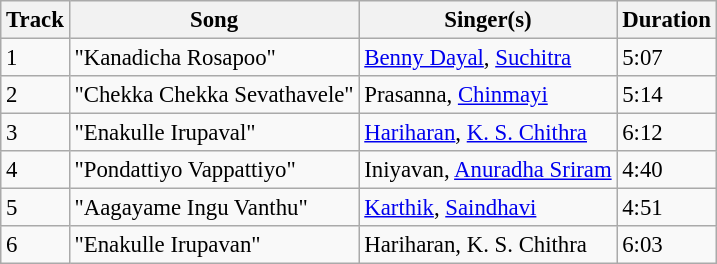<table class="wikitable" style="font-size:95%;">
<tr>
<th>Track</th>
<th>Song</th>
<th>Singer(s)</th>
<th>Duration</th>
</tr>
<tr>
<td>1</td>
<td>"Kanadicha Rosapoo"</td>
<td><a href='#'>Benny Dayal</a>, <a href='#'>Suchitra</a></td>
<td>5:07</td>
</tr>
<tr>
<td>2</td>
<td>"Chekka Chekka Sevathavele"</td>
<td>Prasanna, <a href='#'>Chinmayi</a></td>
<td>5:14</td>
</tr>
<tr>
<td>3</td>
<td>"Enakulle Irupaval"</td>
<td><a href='#'>Hariharan</a>, <a href='#'>K. S. Chithra</a></td>
<td>6:12</td>
</tr>
<tr>
<td>4</td>
<td>"Pondattiyo Vappattiyo"</td>
<td>Iniyavan, <a href='#'>Anuradha Sriram</a></td>
<td>4:40</td>
</tr>
<tr>
<td>5</td>
<td>"Aagayame Ingu Vanthu"</td>
<td><a href='#'>Karthik</a>, <a href='#'>Saindhavi</a></td>
<td>4:51</td>
</tr>
<tr>
<td>6</td>
<td>"Enakulle Irupavan"</td>
<td>Hariharan, K. S. Chithra</td>
<td>6:03</td>
</tr>
</table>
